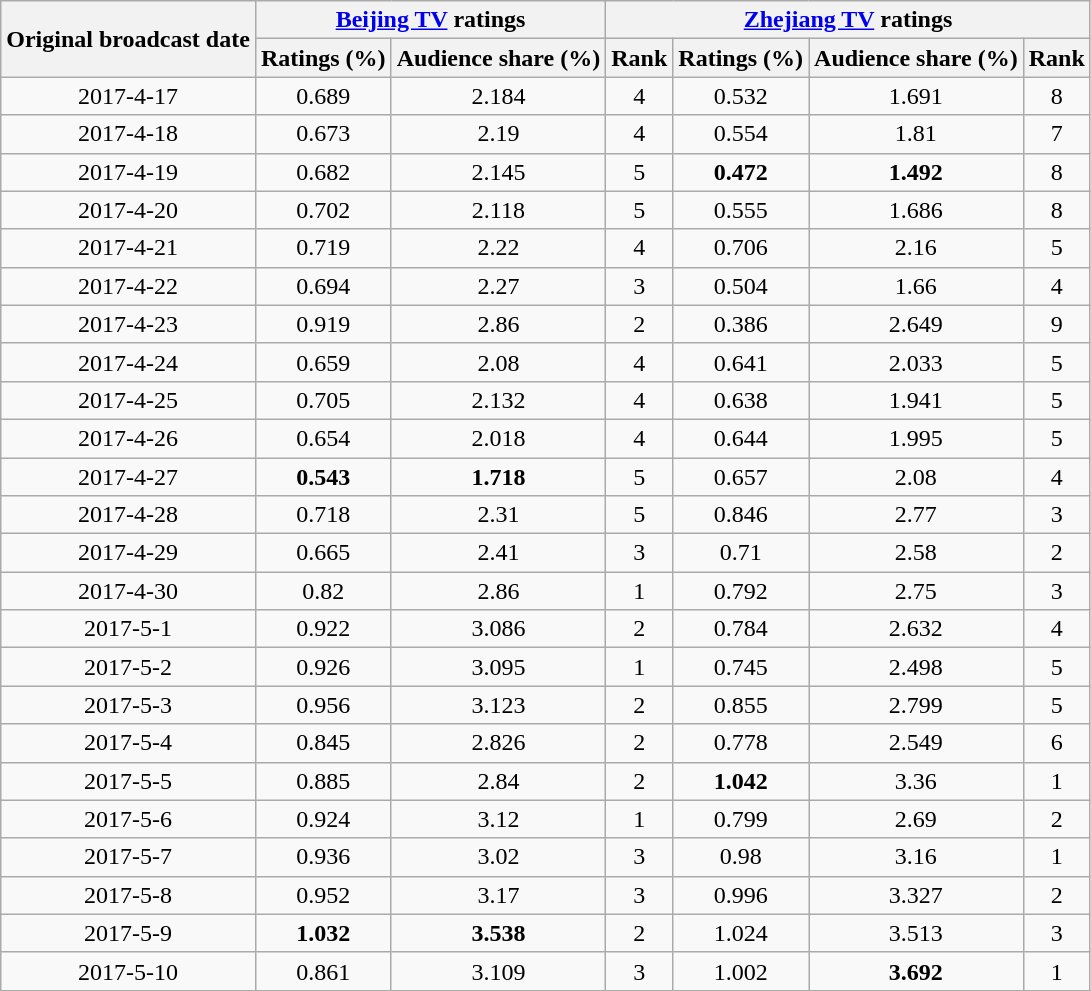<table class="wikitable mw-collapsible" style="text-align:center" "wikitable sortable mw-collapsible jquery-tablesorter">
<tr>
<th rowspan="2"><strong>Original broadcast date</strong></th>
<th colspan="2"><a href='#'>Beijing TV</a> ratings</th>
<th colspan="4"><a href='#'>Zhejiang TV</a> ratings</th>
</tr>
<tr>
<th><strong>Ratings (%)</strong></th>
<th><strong>Audience share (%)</strong></th>
<th><strong>Rank</strong></th>
<th><strong>Ratings (%)</strong></th>
<th><strong>Audience share (%)</strong></th>
<th><strong>Rank</strong></th>
</tr>
<tr>
<td>2017-4-17</td>
<td>0.689</td>
<td>2.184</td>
<td>4</td>
<td>0.532</td>
<td>1.691</td>
<td>8</td>
</tr>
<tr>
<td>2017-4-18</td>
<td>0.673</td>
<td>2.19</td>
<td>4</td>
<td>0.554</td>
<td>1.81</td>
<td>7</td>
</tr>
<tr>
<td>2017-4-19</td>
<td>0.682</td>
<td>2.145</td>
<td>5</td>
<td><strong><span>0.472</span></strong></td>
<td><strong><span>1.492</span></strong></td>
<td>8</td>
</tr>
<tr>
<td>2017-4-20</td>
<td>0.702</td>
<td>2.118</td>
<td>5</td>
<td>0.555</td>
<td>1.686</td>
<td>8</td>
</tr>
<tr>
<td>2017-4-21</td>
<td>0.719</td>
<td>2.22</td>
<td>4</td>
<td>0.706</td>
<td>2.16</td>
<td>5</td>
</tr>
<tr>
<td>2017-4-22</td>
<td>0.694</td>
<td>2.27</td>
<td>3</td>
<td>0.504</td>
<td>1.66</td>
<td>4</td>
</tr>
<tr>
<td>2017-4-23</td>
<td>0.919</td>
<td>2.86</td>
<td>2</td>
<td>0.386</td>
<td>2.649</td>
<td>9</td>
</tr>
<tr>
<td>2017-4-24</td>
<td>0.659</td>
<td>2.08</td>
<td>4</td>
<td>0.641</td>
<td>2.033</td>
<td>5</td>
</tr>
<tr>
<td>2017-4-25</td>
<td>0.705</td>
<td>2.132</td>
<td>4</td>
<td>0.638</td>
<td>1.941</td>
<td>5</td>
</tr>
<tr>
<td>2017-4-26</td>
<td>0.654</td>
<td>2.018</td>
<td>4</td>
<td>0.644</td>
<td>1.995</td>
<td>5</td>
</tr>
<tr>
<td>2017-4-27</td>
<td><strong><span>0.543</span></strong></td>
<td><strong><span>1.718</span></strong></td>
<td>5</td>
<td>0.657</td>
<td>2.08</td>
<td>4</td>
</tr>
<tr>
<td>2017-4-28</td>
<td>0.718</td>
<td>2.31</td>
<td>5</td>
<td>0.846</td>
<td>2.77</td>
<td>3</td>
</tr>
<tr>
<td>2017-4-29</td>
<td>0.665</td>
<td>2.41</td>
<td>3</td>
<td>0.71</td>
<td>2.58</td>
<td>2</td>
</tr>
<tr>
<td>2017-4-30</td>
<td>0.82</td>
<td>2.86</td>
<td>1</td>
<td>0.792</td>
<td>2.75</td>
<td>3</td>
</tr>
<tr>
<td>2017-5-1</td>
<td>0.922</td>
<td>3.086</td>
<td>2</td>
<td>0.784</td>
<td>2.632</td>
<td>4</td>
</tr>
<tr>
<td>2017-5-2</td>
<td>0.926</td>
<td>3.095</td>
<td>1</td>
<td>0.745</td>
<td>2.498</td>
<td>5</td>
</tr>
<tr>
<td>2017-5-3</td>
<td>0.956</td>
<td>3.123</td>
<td>2</td>
<td>0.855</td>
<td>2.799</td>
<td>5</td>
</tr>
<tr>
<td>2017-5-4</td>
<td>0.845</td>
<td>2.826</td>
<td>2</td>
<td>0.778</td>
<td>2.549</td>
<td>6</td>
</tr>
<tr>
<td>2017-5-5</td>
<td>0.885</td>
<td>2.84</td>
<td>2</td>
<td><strong><span>1.042</span></strong></td>
<td>3.36</td>
<td>1</td>
</tr>
<tr>
<td>2017-5-6</td>
<td>0.924</td>
<td>3.12</td>
<td>1</td>
<td>0.799</td>
<td>2.69</td>
<td>2</td>
</tr>
<tr>
<td>2017-5-7</td>
<td>0.936</td>
<td>3.02</td>
<td>3</td>
<td>0.98</td>
<td>3.16</td>
<td>1</td>
</tr>
<tr>
<td>2017-5-8</td>
<td>0.952</td>
<td>3.17</td>
<td>3</td>
<td>0.996</td>
<td>3.327</td>
<td>2</td>
</tr>
<tr>
<td>2017-5-9</td>
<td><strong><span>1.032</span></strong></td>
<td><strong><span>3.538</span></strong></td>
<td>2</td>
<td>1.024</td>
<td>3.513</td>
<td>3</td>
</tr>
<tr>
<td>2017-5-10</td>
<td>0.861</td>
<td>3.109</td>
<td>3</td>
<td>1.002</td>
<td><strong><span>3.692</span></strong></td>
<td>1</td>
</tr>
</table>
